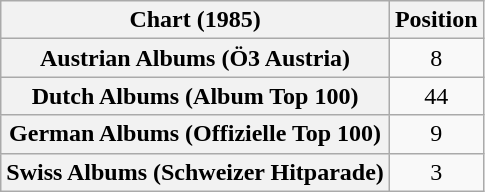<table class="wikitable sortable plainrowheaders" style="text-align:center">
<tr>
<th scope="col">Chart (1985)</th>
<th scope="col">Position</th>
</tr>
<tr>
<th scope="row">Austrian Albums (Ö3 Austria)</th>
<td>8</td>
</tr>
<tr>
<th scope="row">Dutch Albums (Album Top 100)</th>
<td>44</td>
</tr>
<tr>
<th scope="row">German Albums (Offizielle Top 100)</th>
<td>9</td>
</tr>
<tr>
<th scope="row">Swiss Albums (Schweizer Hitparade)</th>
<td>3</td>
</tr>
</table>
